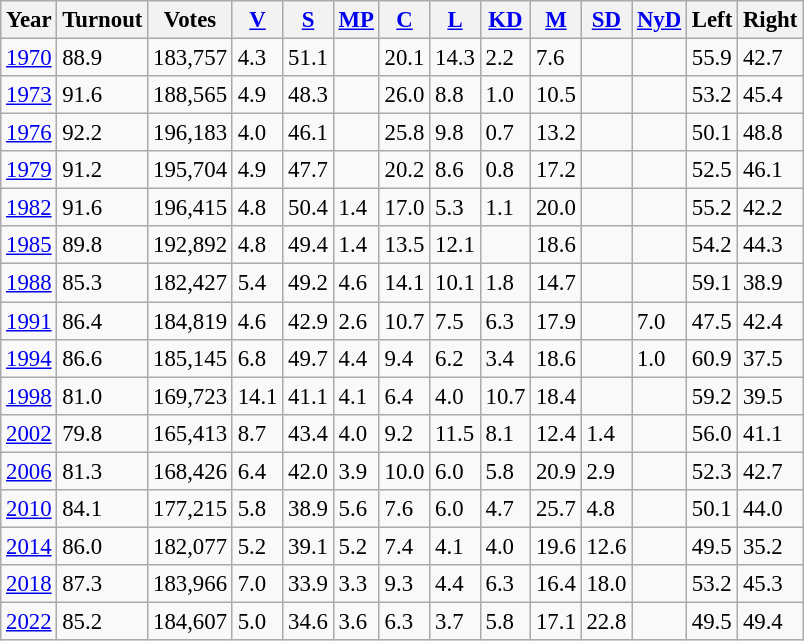<table class="wikitable sortable" style="font-size: 95%;">
<tr>
<th>Year</th>
<th>Turnout</th>
<th>Votes</th>
<th><a href='#'>V</a></th>
<th><a href='#'>S</a></th>
<th><a href='#'>MP</a></th>
<th><a href='#'>C</a></th>
<th><a href='#'>L</a></th>
<th><a href='#'>KD</a></th>
<th><a href='#'>M</a></th>
<th><a href='#'>SD</a></th>
<th><a href='#'>NyD</a></th>
<th>Left</th>
<th>Right</th>
</tr>
<tr>
<td><a href='#'>1970</a></td>
<td>88.9</td>
<td>183,757</td>
<td>4.3</td>
<td>51.1</td>
<td></td>
<td>20.1</td>
<td>14.3</td>
<td>2.2</td>
<td>7.6</td>
<td></td>
<td></td>
<td>55.9</td>
<td>42.7</td>
</tr>
<tr>
<td><a href='#'>1973</a></td>
<td>91.6</td>
<td>188,565</td>
<td>4.9</td>
<td>48.3</td>
<td></td>
<td>26.0</td>
<td>8.8</td>
<td>1.0</td>
<td>10.5</td>
<td></td>
<td></td>
<td>53.2</td>
<td>45.4</td>
</tr>
<tr>
<td><a href='#'>1976</a></td>
<td>92.2</td>
<td>196,183</td>
<td>4.0</td>
<td>46.1</td>
<td></td>
<td>25.8</td>
<td>9.8</td>
<td>0.7</td>
<td>13.2</td>
<td></td>
<td></td>
<td>50.1</td>
<td>48.8</td>
</tr>
<tr>
<td><a href='#'>1979</a></td>
<td>91.2</td>
<td>195,704</td>
<td>4.9</td>
<td>47.7</td>
<td></td>
<td>20.2</td>
<td>8.6</td>
<td>0.8</td>
<td>17.2</td>
<td></td>
<td></td>
<td>52.5</td>
<td>46.1</td>
</tr>
<tr>
<td><a href='#'>1982</a></td>
<td>91.6</td>
<td>196,415</td>
<td>4.8</td>
<td>50.4</td>
<td>1.4</td>
<td>17.0</td>
<td>5.3</td>
<td>1.1</td>
<td>20.0</td>
<td></td>
<td></td>
<td>55.2</td>
<td>42.2</td>
</tr>
<tr>
<td><a href='#'>1985</a></td>
<td>89.8</td>
<td>192,892</td>
<td>4.8</td>
<td>49.4</td>
<td>1.4</td>
<td>13.5</td>
<td>12.1</td>
<td></td>
<td>18.6</td>
<td></td>
<td></td>
<td>54.2</td>
<td>44.3</td>
</tr>
<tr>
<td><a href='#'>1988</a></td>
<td>85.3</td>
<td>182,427</td>
<td>5.4</td>
<td>49.2</td>
<td>4.6</td>
<td>14.1</td>
<td>10.1</td>
<td>1.8</td>
<td>14.7</td>
<td></td>
<td></td>
<td>59.1</td>
<td>38.9</td>
</tr>
<tr>
<td><a href='#'>1991</a></td>
<td>86.4</td>
<td>184,819</td>
<td>4.6</td>
<td>42.9</td>
<td>2.6</td>
<td>10.7</td>
<td>7.5</td>
<td>6.3</td>
<td>17.9</td>
<td></td>
<td>7.0</td>
<td>47.5</td>
<td>42.4</td>
</tr>
<tr>
<td><a href='#'>1994</a></td>
<td>86.6</td>
<td>185,145</td>
<td>6.8</td>
<td>49.7</td>
<td>4.4</td>
<td>9.4</td>
<td>6.2</td>
<td>3.4</td>
<td>18.6</td>
<td></td>
<td>1.0</td>
<td>60.9</td>
<td>37.5</td>
</tr>
<tr>
<td><a href='#'>1998</a></td>
<td>81.0</td>
<td>169,723</td>
<td>14.1</td>
<td>41.1</td>
<td>4.1</td>
<td>6.4</td>
<td>4.0</td>
<td>10.7</td>
<td>18.4</td>
<td></td>
<td></td>
<td>59.2</td>
<td>39.5</td>
</tr>
<tr>
<td><a href='#'>2002</a></td>
<td>79.8</td>
<td>165,413</td>
<td>8.7</td>
<td>43.4</td>
<td>4.0</td>
<td>9.2</td>
<td>11.5</td>
<td>8.1</td>
<td>12.4</td>
<td>1.4</td>
<td></td>
<td>56.0</td>
<td>41.1</td>
</tr>
<tr>
<td><a href='#'>2006</a></td>
<td>81.3</td>
<td>168,426</td>
<td>6.4</td>
<td>42.0</td>
<td>3.9</td>
<td>10.0</td>
<td>6.0</td>
<td>5.8</td>
<td>20.9</td>
<td>2.9</td>
<td></td>
<td>52.3</td>
<td>42.7</td>
</tr>
<tr>
<td><a href='#'>2010</a></td>
<td>84.1</td>
<td>177,215</td>
<td>5.8</td>
<td>38.9</td>
<td>5.6</td>
<td>7.6</td>
<td>6.0</td>
<td>4.7</td>
<td>25.7</td>
<td>4.8</td>
<td></td>
<td>50.1</td>
<td>44.0</td>
</tr>
<tr>
<td><a href='#'>2014</a></td>
<td>86.0</td>
<td>182,077</td>
<td>5.2</td>
<td>39.1</td>
<td>5.2</td>
<td>7.4</td>
<td>4.1</td>
<td>4.0</td>
<td>19.6</td>
<td>12.6</td>
<td></td>
<td>49.5</td>
<td>35.2</td>
</tr>
<tr>
<td><a href='#'>2018</a></td>
<td>87.3</td>
<td>183,966</td>
<td>7.0</td>
<td>33.9</td>
<td>3.3</td>
<td>9.3</td>
<td>4.4</td>
<td>6.3</td>
<td>16.4</td>
<td>18.0</td>
<td></td>
<td>53.2</td>
<td>45.3</td>
</tr>
<tr>
<td><a href='#'>2022</a></td>
<td>85.2</td>
<td>184,607</td>
<td>5.0</td>
<td>34.6</td>
<td>3.6</td>
<td>6.3</td>
<td>3.7</td>
<td>5.8</td>
<td>17.1</td>
<td>22.8</td>
<td></td>
<td>49.5</td>
<td>49.4</td>
</tr>
</table>
